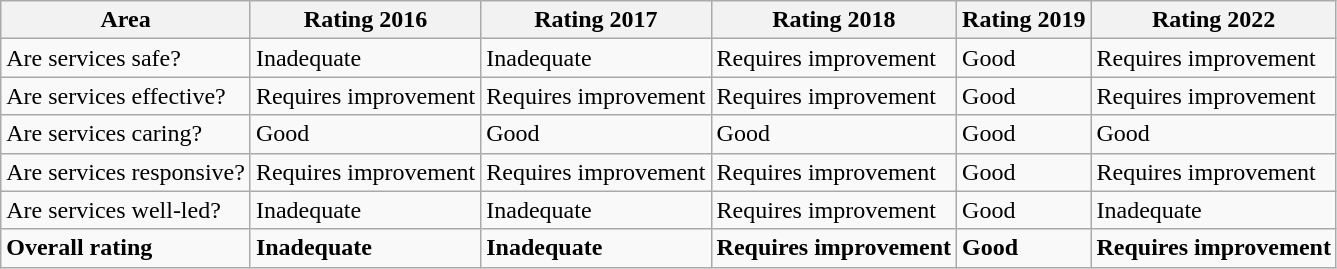<table class="wikitable">
<tr>
<th>Area</th>
<th>Rating 2016</th>
<th>Rating 2017</th>
<th>Rating 2018</th>
<th>Rating 2019</th>
<th>Rating 2022</th>
</tr>
<tr>
<td>Are services safe?</td>
<td>Inadequate</td>
<td>Inadequate</td>
<td>Requires improvement</td>
<td>Good</td>
<td>Requires improvement</td>
</tr>
<tr>
<td>Are services effective?</td>
<td>Requires improvement</td>
<td>Requires improvement</td>
<td>Requires improvement</td>
<td>Good</td>
<td>Requires improvement</td>
</tr>
<tr>
<td>Are services caring?</td>
<td>Good</td>
<td>Good</td>
<td>Good</td>
<td>Good</td>
<td>Good</td>
</tr>
<tr>
<td>Are services responsive?</td>
<td>Requires improvement</td>
<td>Requires improvement</td>
<td>Requires improvement</td>
<td>Good</td>
<td>Requires improvement</td>
</tr>
<tr>
<td>Are services well-led?</td>
<td>Inadequate</td>
<td>Inadequate</td>
<td>Requires improvement</td>
<td>Good</td>
<td>Inadequate</td>
</tr>
<tr>
<td><strong>Overall rating</strong></td>
<td><strong>Inadequate</strong></td>
<td><strong>Inadequate</strong></td>
<td><strong>Requires improvement</strong></td>
<td><strong>Good</strong></td>
<td><strong>Requires improvement</strong></td>
</tr>
</table>
